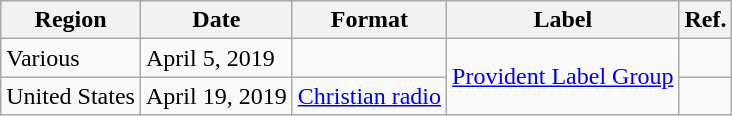<table class="wikitable plainrowheaders">
<tr>
<th scope="col">Region</th>
<th scope="col">Date</th>
<th scope="col">Format</th>
<th scope="col">Label</th>
<th scope="col">Ref.</th>
</tr>
<tr>
<td>Various</td>
<td>April 5, 2019</td>
<td></td>
<td rowspan="2"><a href='#'>Provident Label Group</a></td>
<td></td>
</tr>
<tr>
<td>United States</td>
<td>April 19, 2019</td>
<td><a href='#'>Christian radio</a></td>
<td></td>
</tr>
</table>
